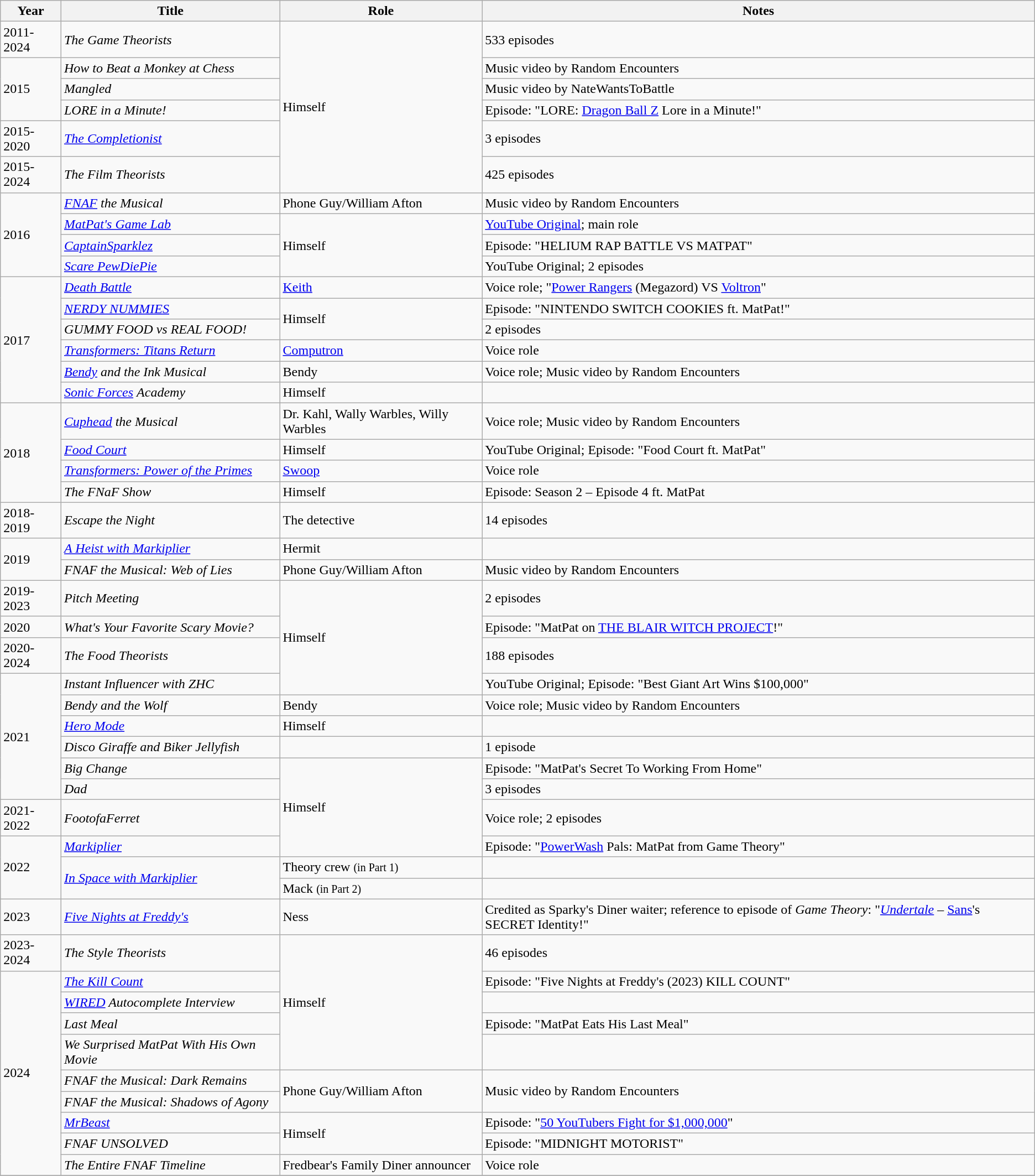<table class="wikitable sortable">
<tr>
<th>Year</th>
<th>Title</th>
<th>Role</th>
<th class="unsortable">Notes</th>
</tr>
<tr>
<td>2011-2024</td>
<td><em>The Game Theorists</em></td>
<td rowspan="6">Himself</td>
<td>533 episodes</td>
</tr>
<tr>
<td rowspan="3">2015</td>
<td><em>How to Beat a Monkey at Chess</em></td>
<td>Music video by Random Encounters</td>
</tr>
<tr>
<td><em>Mangled</em></td>
<td>Music video by NateWantsToBattle</td>
</tr>
<tr>
<td><em>LORE in a Minute!</em></td>
<td>Episode: "LORE: <a href='#'>Dragon Ball Z</a> Lore in a Minute!"</td>
</tr>
<tr>
<td>2015-2020</td>
<td><em><a href='#'>The Completionist</a></em></td>
<td>3 episodes</td>
</tr>
<tr>
<td>2015-2024</td>
<td><em>The Film Theorists</em></td>
<td>425 episodes</td>
</tr>
<tr>
<td rowspan="4">2016</td>
<td><em><a href='#'>FNAF</a> the Musical</em></td>
<td>Phone Guy/William Afton</td>
<td>Music video by Random Encounters</td>
</tr>
<tr>
<td><em><a href='#'>MatPat's Game Lab</a></em></td>
<td rowspan="3">Himself</td>
<td><a href='#'>YouTube Original</a>; main role</td>
</tr>
<tr>
<td><em><a href='#'>CaptainSparklez</a></em></td>
<td>Episode: "HELIUM RAP BATTLE VS MATPAT"</td>
</tr>
<tr>
<td><em><a href='#'>Scare PewDiePie</a></em></td>
<td>YouTube Original; 2 episodes</td>
</tr>
<tr>
<td rowspan="6">2017</td>
<td><em><a href='#'>Death Battle</a></em></td>
<td><a href='#'>Keith</a></td>
<td>Voice role; "<a href='#'>Power Rangers</a> (Megazord) VS <a href='#'>Voltron</a>"</td>
</tr>
<tr>
<td><em><a href='#'>NERDY NUMMIES</a></em></td>
<td rowspan="2">Himself</td>
<td>Episode: "NINTENDO SWITCH COOKIES ft. MatPat!"</td>
</tr>
<tr>
<td><em>GUMMY FOOD vs REAL FOOD!</em></td>
<td>2 episodes</td>
</tr>
<tr>
<td><em><a href='#'>Transformers: Titans Return</a></em></td>
<td><a href='#'>Computron</a></td>
<td>Voice role</td>
</tr>
<tr>
<td><em><a href='#'>Bendy</a> and the Ink Musical</em></td>
<td>Bendy</td>
<td>Voice role; Music video by Random Encounters</td>
</tr>
<tr>
<td><em><a href='#'>Sonic Forces</a></em> <em>Academy</em></td>
<td>Himself</td>
<td></td>
</tr>
<tr>
<td rowspan="4">2018</td>
<td><em><a href='#'>Cuphead</a> the Musical</em></td>
<td>Dr. Kahl, Wally Warbles, Willy Warbles</td>
<td>Voice role; Music video by Random Encounters</td>
</tr>
<tr>
<td><a href='#'><em>Food Court</em></a></td>
<td>Himself</td>
<td>YouTube Original; Episode: "Food Court ft. MatPat"</td>
</tr>
<tr>
<td><em><a href='#'>Transformers: Power of the Primes</a></em></td>
<td><a href='#'>Swoop</a></td>
<td>Voice role</td>
</tr>
<tr>
<td><em>The FNaF Show</em></td>
<td>Himself</td>
<td>Episode: Season 2 – Episode 4 ft. MatPat</td>
</tr>
<tr>
<td>2018-2019</td>
<td><em>Escape the Night</em></td>
<td>The detective</td>
<td>14 episodes</td>
</tr>
<tr>
<td rowspan="2">2019</td>
<td><em><a href='#'>A Heist with Markiplier</a></em></td>
<td>Hermit</td>
<td></td>
</tr>
<tr>
<td><em>FNAF the Musical: Web of Lies</em></td>
<td>Phone Guy/William Afton</td>
<td>Music video by Random Encounters</td>
</tr>
<tr>
<td>2019-2023</td>
<td><em>Pitch Meeting</em></td>
<td rowspan="4">Himself</td>
<td>2 episodes</td>
</tr>
<tr>
<td>2020</td>
<td><em>What's Your Favorite Scary Movie?</em></td>
<td>Episode: "MatPat on <a href='#'>THE BLAIR WITCH PROJECT</a>!"</td>
</tr>
<tr>
<td>2020-2024</td>
<td><em>The Food Theorists</em></td>
<td>188 episodes</td>
</tr>
<tr>
<td rowspan="6">2021</td>
<td><em>Instant Influencer with ZHC</em></td>
<td>YouTube Original; Episode: "Best Giant Art Wins $100,000"</td>
</tr>
<tr>
<td><em>Bendy and the Wolf</em></td>
<td>Bendy</td>
<td>Voice role; Music video by Random Encounters</td>
</tr>
<tr>
<td><em><a href='#'>Hero Mode</a></em></td>
<td>Himself</td>
<td></td>
</tr>
<tr>
<td><em>Disco Giraffe and Biker Jellyfish</em></td>
<td></td>
<td>1 episode</td>
</tr>
<tr>
<td><em>Big Change</em></td>
<td rowspan="4">Himself</td>
<td>Episode: "MatPat's Secret To Working From Home"</td>
</tr>
<tr>
<td><em>Dad</em></td>
<td>3 episodes</td>
</tr>
<tr>
<td>2021-2022</td>
<td><em>FootofaFerret</em></td>
<td>Voice role; 2 episodes</td>
</tr>
<tr>
<td rowspan="3">2022</td>
<td><em><a href='#'>Markiplier</a></em></td>
<td>Episode: "<a href='#'>PowerWash</a> Pals: MatPat from Game Theory"</td>
</tr>
<tr>
<td rowspan="2"><em><a href='#'>In Space with Markiplier</a></em></td>
<td>Theory crew <small>(in Part 1)</small></td>
<td></td>
</tr>
<tr>
<td>Mack <small>(in Part 2)</small></td>
<td></td>
</tr>
<tr>
<td>2023</td>
<td><a href='#'><em>Five Nights at Freddy's</em></a></td>
<td>Ness</td>
<td>Credited as Sparky's Diner waiter; reference to episode of <em>Game Theory</em>: "<em><a href='#'>Undertale</a></em> – <a href='#'>Sans</a>'s SECRET Identity!"</td>
</tr>
<tr>
<td>2023-2024</td>
<td><em>The Style Theorists</em></td>
<td rowspan="5">Himself</td>
<td>46 episodes</td>
</tr>
<tr>
<td rowspan="9">2024</td>
<td><em><a href='#'>The Kill Count</a></em></td>
<td>Episode: "Five Nights at Freddy's (2023) KILL COUNT"</td>
</tr>
<tr>
<td><em><a href='#'>WIRED</a> Autocomplete Interview</em></td>
<td></td>
</tr>
<tr>
<td><em>Last Meal</em></td>
<td>Episode: "MatPat Eats His Last Meal"</td>
</tr>
<tr>
<td><em>We Surprised MatPat With His Own Movie</em></td>
<td></td>
</tr>
<tr>
<td><em>FNAF the Musical: Dark Remains</em></td>
<td rowspan="2">Phone Guy/William Afton</td>
<td rowspan="2">Music video by Random Encounters</td>
</tr>
<tr>
<td><em>FNAF the Musical: Shadows of Agony</em></td>
</tr>
<tr>
<td><em><a href='#'>MrBeast</a></em></td>
<td rowspan="2">Himself</td>
<td>Episode: "<a href='#'>50 YouTubers Fight for $1,000,000</a>"</td>
</tr>
<tr>
<td><em>FNAF UNSOLVED</em></td>
<td>Episode: "MIDNIGHT MOTORIST"</td>
</tr>
<tr>
<td><em>The Entire FNAF Timeline</em></td>
<td>Fredbear's Family Diner announcer</td>
<td>Voice role</td>
</tr>
<tr>
</tr>
</table>
